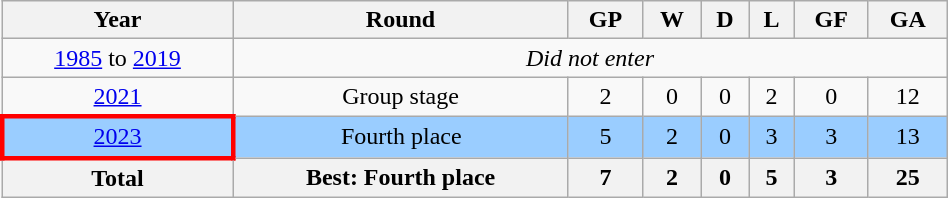<table class="wikitable" style="text-align: center;center;width:50%;">
<tr>
<th>Year</th>
<th>Round</th>
<th>GP</th>
<th>W</th>
<th>D</th>
<th>L</th>
<th>GF</th>
<th>GA</th>
</tr>
<tr |->
<td> <a href='#'>1985</a> to  <a href='#'>2019</a></td>
<td colspan=7><em>Did not enter</em></td>
</tr>
<tr>
<td> <a href='#'>2021</a></td>
<td>Group stage</td>
<td>2</td>
<td>0</td>
<td>0</td>
<td>2</td>
<td>0</td>
<td>12</td>
</tr>
<tr style="background:#9acdff;">
<td style="border: 3px solid red"> <a href='#'>2023</a></td>
<td>Fourth place</td>
<td>5</td>
<td>2</td>
<td>0</td>
<td>3</td>
<td>3</td>
<td>13</td>
</tr>
<tr>
<th><strong>Total</strong></th>
<th><strong>Best:  Fourth place</strong></th>
<th>7</th>
<th>2</th>
<th>0</th>
<th>5</th>
<th>3</th>
<th>25</th>
</tr>
</table>
